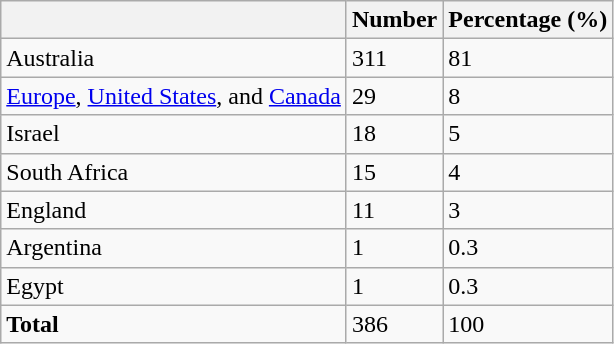<table class="wikitable">
<tr>
<th></th>
<th>Number</th>
<th>Percentage (%)</th>
</tr>
<tr>
<td>Australia</td>
<td>311</td>
<td>81</td>
</tr>
<tr>
<td><a href='#'>Europe</a>, <a href='#'>United States</a>, and <a href='#'>Canada</a></td>
<td>29</td>
<td>8</td>
</tr>
<tr>
<td>Israel</td>
<td>18</td>
<td>5</td>
</tr>
<tr>
<td>South Africa</td>
<td>15</td>
<td>4</td>
</tr>
<tr>
<td>England</td>
<td>11</td>
<td>3</td>
</tr>
<tr>
<td>Argentina</td>
<td>1</td>
<td>0.3</td>
</tr>
<tr>
<td>Egypt</td>
<td>1</td>
<td>0.3</td>
</tr>
<tr>
<td><strong>Total</strong></td>
<td>386</td>
<td>100</td>
</tr>
</table>
